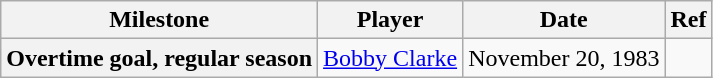<table class="wikitable">
<tr>
<th scope="col">Milestone</th>
<th scope="col">Player</th>
<th scope="col">Date</th>
<th scope="col">Ref</th>
</tr>
<tr>
<th scope="row">Overtime goal, regular season</th>
<td><a href='#'>Bobby Clarke</a></td>
<td>November 20, 1983</td>
<td></td>
</tr>
</table>
